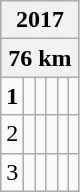<table class="wikitable">
<tr>
<th colspan="6">2017</th>
</tr>
<tr>
<th colspan="6">76 km</th>
</tr>
<tr>
<td><strong>1</strong></td>
<td></td>
<td></td>
<td></td>
<td></td>
<td></td>
</tr>
<tr>
<td>2</td>
<td></td>
<td></td>
<td></td>
<td></td>
<td></td>
</tr>
<tr>
<td>3</td>
<td></td>
<td></td>
<td></td>
<td></td>
<td></td>
</tr>
</table>
